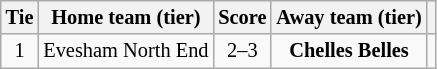<table class="wikitable" style="text-align:center; font-size:85%">
<tr>
<th>Tie</th>
<th>Home team (tier)</th>
<th>Score</th>
<th>Away team (tier)</th>
<th></th>
</tr>
<tr>
<td align="center">1</td>
<td>Evesham North End</td>
<td align="center">2–3</td>
<td><strong>Chelles Belles</strong></td>
<td></td>
</tr>
</table>
